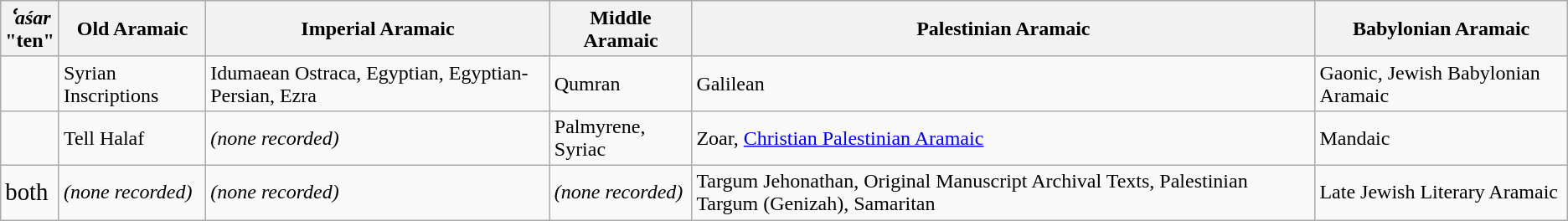<table class="wikitable">
<tr>
<th><em>ʿaśar</em><br>"ten"</th>
<th>Old Aramaic</th>
<th>Imperial Aramaic</th>
<th>Middle Aramaic</th>
<th>Palestinian Aramaic</th>
<th>Babylonian Aramaic</th>
</tr>
<tr>
<td><big></big></td>
<td>Syrian Inscriptions</td>
<td>Idumaean Ostraca, Egyptian, Egyptian-Persian, Ezra</td>
<td>Qumran</td>
<td>Galilean</td>
<td>Gaonic, Jewish Babylonian Aramaic</td>
</tr>
<tr>
<td><big></big></td>
<td>Tell Halaf</td>
<td><em>(none recorded)</em></td>
<td>Palmyrene, Syriac</td>
<td>Zoar, <a href='#'>Christian Palestinian Aramaic</a></td>
<td>Mandaic</td>
</tr>
<tr>
<td><big>both</big></td>
<td><em>(none recorded)</em></td>
<td><em>(none recorded)</em></td>
<td><em>(none recorded)</em></td>
<td>Targum Jehonathan, Original Manuscript Archival Texts, Palestinian Targum (Genizah), Samaritan</td>
<td>Late Jewish Literary Aramaic</td>
</tr>
</table>
